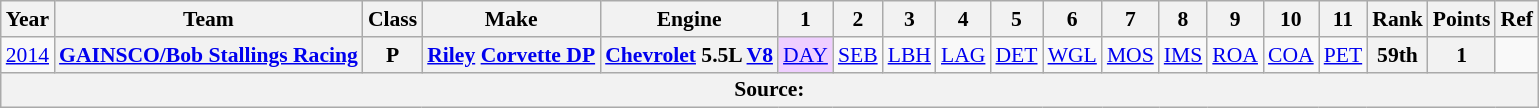<table class="wikitable" style="text-align:center; font-size:90%">
<tr>
<th>Year</th>
<th>Team</th>
<th>Class</th>
<th>Make</th>
<th>Engine</th>
<th>1</th>
<th>2</th>
<th>3</th>
<th>4</th>
<th>5</th>
<th>6</th>
<th>7</th>
<th>8</th>
<th>9</th>
<th>10</th>
<th>11</th>
<th>Rank</th>
<th>Points</th>
<th>Ref</th>
</tr>
<tr>
<td rowspan=1><a href='#'>2014</a></td>
<th><a href='#'>GAINSCO/Bob Stallings Racing</a></th>
<th rowspan=1>P</th>
<th><a href='#'>Riley</a> <a href='#'>Corvette DP</a></th>
<th rowspan=1><a href='#'>Chevrolet</a> 5.5L <a href='#'>V8</a></th>
<td style="background:#EFCFFF;"><a href='#'>DAY</a><br></td>
<td><a href='#'>SEB</a><br></td>
<td><a href='#'>LBH</a></td>
<td><a href='#'>LAG</a></td>
<td><a href='#'>DET</a></td>
<td><a href='#'>WGL</a></td>
<td><a href='#'>MOS</a></td>
<td><a href='#'>IMS</a></td>
<td><a href='#'>ROA</a></td>
<td><a href='#'>COA</a></td>
<td><a href='#'>PET</a><br></td>
<th rowspan=1>59th</th>
<th rowspan=1>1</th>
<td></td>
</tr>
<tr>
<th colspan="19">Source:</th>
</tr>
</table>
